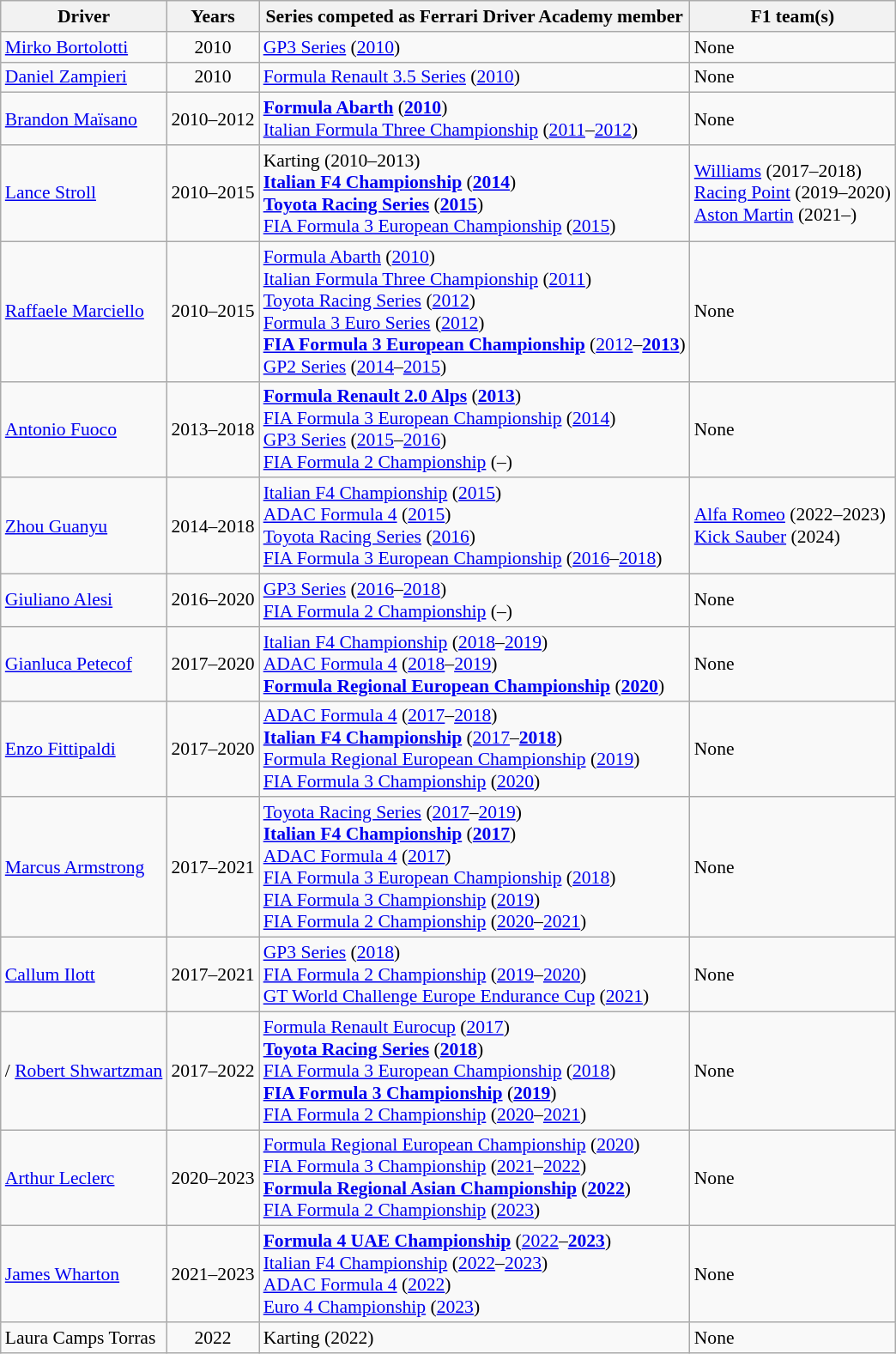<table class="wikitable sortable" style="font-size: 90%;">
<tr>
<th>Driver</th>
<th>Years</th>
<th>Series competed as Ferrari Driver Academy member</th>
<th>F1 team(s)</th>
</tr>
<tr>
<td> <a href='#'>Mirko Bortolotti</a></td>
<td align=center>2010</td>
<td><a href='#'>GP3 Series</a> (<a href='#'>2010</a>)</td>
<td>None</td>
</tr>
<tr>
<td> <a href='#'>Daniel Zampieri</a></td>
<td align=center>2010</td>
<td><a href='#'>Formula Renault 3.5 Series</a> (<a href='#'>2010</a>)</td>
<td>None</td>
</tr>
<tr>
<td> <a href='#'>Brandon Maïsano</a></td>
<td align=center>2010–2012</td>
<td><strong><a href='#'>Formula Abarth</a></strong> (<strong><a href='#'>2010</a></strong>)<br><a href='#'>Italian Formula Three Championship</a> (<a href='#'>2011</a>–<a href='#'>2012</a>)</td>
<td>None</td>
</tr>
<tr>
<td> <a href='#'>Lance Stroll</a></td>
<td align=center>2010–2015</td>
<td>Karting (2010–2013)<br><strong><a href='#'>Italian F4 Championship</a></strong> (<strong><a href='#'>2014</a></strong>)<br><strong><a href='#'>Toyota Racing Series</a></strong> (<strong><a href='#'>2015</a></strong>)<br><a href='#'>FIA Formula 3 European Championship</a> (<a href='#'>2015</a>)</td>
<td><a href='#'>Williams</a> (2017–2018)<br><a href='#'>Racing Point</a> (2019–2020)<br><a href='#'>Aston Martin</a> (2021–)</td>
</tr>
<tr>
<td> <a href='#'>Raffaele Marciello</a></td>
<td align=center>2010–2015</td>
<td><a href='#'>Formula Abarth</a> (<a href='#'>2010</a>)<br><a href='#'>Italian Formula Three Championship</a> (<a href='#'>2011</a>)<br><a href='#'>Toyota Racing Series</a> (<a href='#'>2012</a>)<br><a href='#'>Formula 3 Euro Series</a> (<a href='#'>2012</a>)<br><strong><a href='#'>FIA Formula 3 European Championship</a></strong> (<a href='#'>2012</a>–<strong><a href='#'>2013</a></strong>)<br><a href='#'>GP2 Series</a> (<a href='#'>2014</a>–<a href='#'>2015</a>)</td>
<td>None</td>
</tr>
<tr>
<td> <a href='#'>Antonio Fuoco</a></td>
<td align=center>2013–2018</td>
<td><strong><a href='#'>Formula Renault 2.0 Alps</a></strong> (<strong><a href='#'>2013</a></strong>)<br><a href='#'>FIA Formula 3 European Championship</a> (<a href='#'>2014</a>)<br><a href='#'>GP3 Series</a> (<a href='#'>2015</a>–<a href='#'>2016</a>)<br><a href='#'>FIA Formula 2 Championship</a> (–)</td>
<td>None</td>
</tr>
<tr>
<td> <a href='#'>Zhou Guanyu</a></td>
<td align=center>2014–2018</td>
<td><a href='#'>Italian F4 Championship</a> (<a href='#'>2015</a>)<br><a href='#'>ADAC Formula 4</a> (<a href='#'>2015</a>)<br><a href='#'>Toyota Racing Series</a> (<a href='#'>2016</a>)<br><a href='#'>FIA Formula 3 European Championship</a> (<a href='#'>2016</a>–<a href='#'>2018</a>)</td>
<td><a href='#'>Alfa Romeo</a> (2022–2023)<br><a href='#'>Kick Sauber</a> (2024)</td>
</tr>
<tr>
<td> <a href='#'>Giuliano Alesi</a></td>
<td align=center>2016–2020</td>
<td><a href='#'>GP3 Series</a> (<a href='#'>2016</a>–<a href='#'>2018</a>)<br><a href='#'>FIA Formula 2 Championship</a> (–)</td>
<td>None</td>
</tr>
<tr>
<td> <a href='#'>Gianluca Petecof</a></td>
<td align="center">2017–2020</td>
<td><a href='#'>Italian F4 Championship</a> (<a href='#'>2018</a>–<a href='#'>2019</a>)<br><a href='#'>ADAC Formula 4</a> (<a href='#'>2018</a>–<a href='#'>2019</a>)<br><strong><a href='#'>Formula Regional European Championship</a></strong> (<strong><a href='#'>2020</a></strong>)</td>
<td>None</td>
</tr>
<tr>
<td> <a href='#'>Enzo Fittipaldi</a></td>
<td align="center">2017–2020</td>
<td><a href='#'>ADAC Formula 4</a> (<a href='#'>2017</a>–<a href='#'>2018</a>)<br><strong><a href='#'>Italian F4 Championship</a></strong> (<a href='#'>2017</a>–<strong><a href='#'>2018</a></strong>)<br><a href='#'>Formula Regional European Championship</a> (<a href='#'>2019</a>)<br><a href='#'>FIA Formula 3 Championship</a> (<a href='#'>2020</a>)</td>
<td>None</td>
</tr>
<tr>
<td> <a href='#'>Marcus Armstrong</a></td>
<td align="center">2017–2021</td>
<td><a href='#'>Toyota Racing Series</a> (<a href='#'>2017</a>–<a href='#'>2019</a>)<br><strong><a href='#'>Italian F4 Championship</a></strong> (<strong><a href='#'>2017</a></strong>)<br><a href='#'>ADAC Formula 4</a> (<a href='#'>2017</a>)<br><a href='#'>FIA Formula 3 European Championship</a> (<a href='#'>2018</a>)<br><a href='#'>FIA Formula 3 Championship</a> (<a href='#'>2019</a>)<br><a href='#'>FIA Formula 2 Championship</a> (<a href='#'>2020</a>–<a href='#'>2021</a>)</td>
<td>None</td>
</tr>
<tr>
<td> <a href='#'>Callum Ilott</a></td>
<td align="center">2017–2021</td>
<td><a href='#'>GP3 Series</a> (<a href='#'>2018</a>)<br><a href='#'>FIA Formula 2 Championship</a> (<a href='#'>2019</a>–<a href='#'>2020</a>)<br><a href='#'>GT World Challenge Europe Endurance Cup</a> (<a href='#'>2021</a>)</td>
<td>None</td>
</tr>
<tr>
<td>/ <a href='#'>Robert Shwartzman</a></td>
<td align="center">2017–2022</td>
<td><a href='#'>Formula Renault Eurocup</a> (<a href='#'>2017</a>)<br><strong><a href='#'>Toyota Racing Series</a></strong> (<strong><a href='#'>2018</a></strong>)<br><a href='#'>FIA Formula 3 European Championship</a> (<a href='#'>2018</a>)<strong><br><a href='#'>FIA Formula 3 Championship</a></strong> (<strong><a href='#'>2019</a></strong>)<br><a href='#'>FIA Formula 2 Championship</a> (<a href='#'>2020</a>–<a href='#'>2021</a>)</td>
<td>None</td>
</tr>
<tr>
<td> <a href='#'>Arthur Leclerc</a></td>
<td align="center">2020–2023</td>
<td><a href='#'>Formula Regional European Championship</a> (<a href='#'>2020</a>)<br><a href='#'>FIA Formula 3 Championship</a> (<a href='#'>2021</a>–<a href='#'>2022</a>)<br><strong><a href='#'>Formula Regional Asian Championship</a></strong> (<strong><a href='#'>2022</a></strong>)<br><a href='#'>FIA Formula 2 Championship</a> (<a href='#'>2023</a>)</td>
<td>None</td>
</tr>
<tr>
<td> <a href='#'>James Wharton</a></td>
<td align=center>2021–2023</td>
<td><strong><a href='#'>Formula 4 UAE Championship</a></strong> (<a href='#'>2022</a>–<strong><a href='#'>2023</a></strong>)<br><a href='#'>Italian F4 Championship</a> (<a href='#'>2022</a>–<a href='#'>2023</a>)<br><a href='#'>ADAC Formula 4</a> (<a href='#'>2022</a>)<br><a href='#'>Euro 4 Championship</a> (<a href='#'>2023</a>)</td>
<td>None</td>
</tr>
<tr>
<td> Laura Camps Torras</td>
<td align="center">2022</td>
<td>Karting (2022)</td>
<td>None</td>
</tr>
</table>
